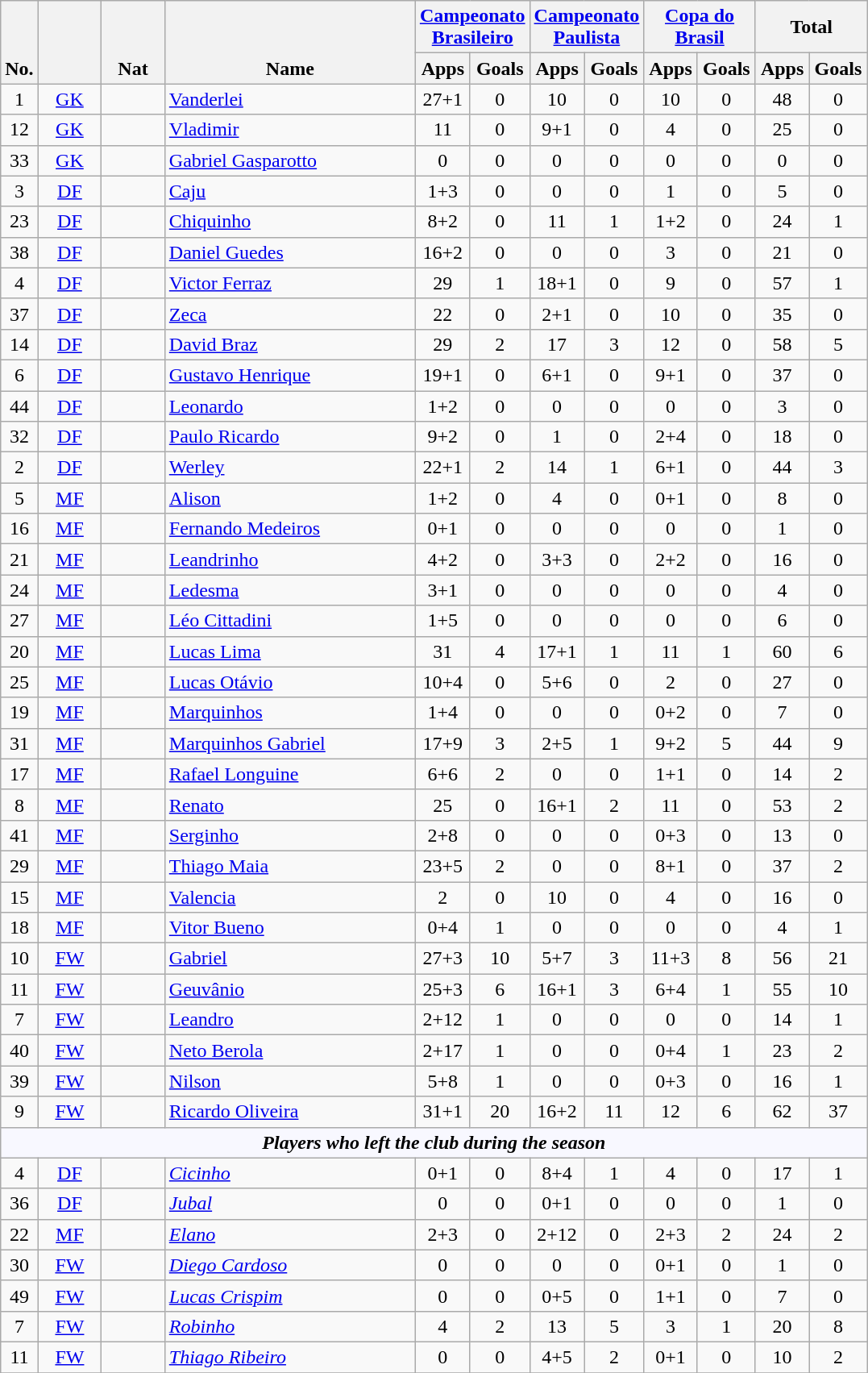<table class="wikitable sortable" style="text-align:center">
<tr>
<th rowspan="2" width="20" valign="bottom">No.</th>
<th rowspan="2" width="45" valign="bottom"></th>
<th rowspan="2" width="45" valign="bottom">Nat</th>
<th rowspan="2" width="200" valign="bottom">Name</th>
<th colspan="2" width="85"><a href='#'>Campeonato Brasileiro</a></th>
<th colspan="2" width="85"><a href='#'>Campeonato Paulista</a></th>
<th colspan="2" width="85"><a href='#'>Copa do Brasil</a></th>
<th colspan="2" width="85">Total</th>
</tr>
<tr>
<th>Apps</th>
<th>Goals</th>
<th>Apps</th>
<th>Goals</th>
<th>Apps</th>
<th>Goals</th>
<th>Apps</th>
<th>Goals</th>
</tr>
<tr>
<td>1</td>
<td><a href='#'>GK</a></td>
<td></td>
<td align=left><a href='#'>Vanderlei</a></td>
<td>27+1</td>
<td>0</td>
<td>10</td>
<td>0</td>
<td>10</td>
<td>0</td>
<td>48</td>
<td>0</td>
</tr>
<tr>
<td>12</td>
<td><a href='#'>GK</a></td>
<td></td>
<td align=left><a href='#'>Vladimir</a></td>
<td>11</td>
<td>0</td>
<td>9+1</td>
<td>0</td>
<td>4</td>
<td>0</td>
<td>25</td>
<td>0</td>
</tr>
<tr>
<td>33</td>
<td><a href='#'>GK</a></td>
<td></td>
<td align=left><a href='#'>Gabriel Gasparotto</a></td>
<td>0</td>
<td>0</td>
<td>0</td>
<td>0</td>
<td>0</td>
<td>0</td>
<td>0</td>
<td>0</td>
</tr>
<tr>
<td>3</td>
<td><a href='#'>DF</a></td>
<td></td>
<td align=left><a href='#'>Caju</a></td>
<td>1+3</td>
<td>0</td>
<td>0</td>
<td>0</td>
<td>1</td>
<td>0</td>
<td>5</td>
<td>0</td>
</tr>
<tr>
<td>23</td>
<td><a href='#'>DF</a></td>
<td></td>
<td align=left><a href='#'>Chiquinho</a></td>
<td>8+2</td>
<td>0</td>
<td>11</td>
<td>1</td>
<td>1+2</td>
<td>0</td>
<td>24</td>
<td>1</td>
</tr>
<tr>
<td>38</td>
<td><a href='#'>DF</a></td>
<td></td>
<td align=left><a href='#'>Daniel Guedes</a></td>
<td>16+2</td>
<td>0</td>
<td>0</td>
<td>0</td>
<td>3</td>
<td>0</td>
<td>21</td>
<td>0</td>
</tr>
<tr>
<td>4</td>
<td><a href='#'>DF</a></td>
<td></td>
<td align=left><a href='#'>Victor Ferraz</a></td>
<td>29</td>
<td>1</td>
<td>18+1</td>
<td>0</td>
<td>9</td>
<td>0</td>
<td>57</td>
<td>1</td>
</tr>
<tr>
<td>37</td>
<td><a href='#'>DF</a></td>
<td></td>
<td align=left><a href='#'>Zeca</a></td>
<td>22</td>
<td>0</td>
<td>2+1</td>
<td>0</td>
<td>10</td>
<td>0</td>
<td>35</td>
<td>0</td>
</tr>
<tr>
<td>14</td>
<td><a href='#'>DF</a></td>
<td></td>
<td align=left><a href='#'>David Braz</a></td>
<td>29</td>
<td>2</td>
<td>17</td>
<td>3</td>
<td>12</td>
<td>0</td>
<td>58</td>
<td>5</td>
</tr>
<tr>
<td>6</td>
<td><a href='#'>DF</a></td>
<td></td>
<td align=left><a href='#'>Gustavo Henrique</a></td>
<td>19+1</td>
<td>0</td>
<td>6+1</td>
<td>0</td>
<td>9+1</td>
<td>0</td>
<td>37</td>
<td>0</td>
</tr>
<tr>
<td>44</td>
<td><a href='#'>DF</a></td>
<td></td>
<td align=left><a href='#'>Leonardo</a></td>
<td>1+2</td>
<td>0</td>
<td>0</td>
<td>0</td>
<td>0</td>
<td>0</td>
<td>3</td>
<td>0</td>
</tr>
<tr>
<td>32</td>
<td><a href='#'>DF</a></td>
<td></td>
<td align=left><a href='#'>Paulo Ricardo</a></td>
<td>9+2</td>
<td>0</td>
<td>1</td>
<td>0</td>
<td>2+4</td>
<td>0</td>
<td>18</td>
<td>0</td>
</tr>
<tr>
<td>2</td>
<td><a href='#'>DF</a></td>
<td></td>
<td align=left><a href='#'>Werley</a></td>
<td>22+1</td>
<td>2</td>
<td>14</td>
<td>1</td>
<td>6+1</td>
<td>0</td>
<td>44</td>
<td>3</td>
</tr>
<tr>
<td>5</td>
<td><a href='#'>MF</a></td>
<td></td>
<td align=left><a href='#'>Alison</a></td>
<td>1+2</td>
<td>0</td>
<td>4</td>
<td>0</td>
<td>0+1</td>
<td>0</td>
<td>8</td>
<td>0</td>
</tr>
<tr>
<td>16</td>
<td><a href='#'>MF</a></td>
<td></td>
<td align=left><a href='#'>Fernando Medeiros</a></td>
<td>0+1</td>
<td>0</td>
<td>0</td>
<td>0</td>
<td>0</td>
<td>0</td>
<td>1</td>
<td>0</td>
</tr>
<tr>
<td>21</td>
<td><a href='#'>MF</a></td>
<td></td>
<td align=left><a href='#'>Leandrinho</a></td>
<td>4+2</td>
<td>0</td>
<td>3+3</td>
<td>0</td>
<td>2+2</td>
<td>0</td>
<td>16</td>
<td>0</td>
</tr>
<tr>
<td>24</td>
<td><a href='#'>MF</a></td>
<td></td>
<td align=left><a href='#'>Ledesma</a></td>
<td>3+1</td>
<td>0</td>
<td>0</td>
<td>0</td>
<td>0</td>
<td>0</td>
<td>4</td>
<td>0</td>
</tr>
<tr>
<td>27</td>
<td><a href='#'>MF</a></td>
<td></td>
<td align=left><a href='#'>Léo Cittadini</a></td>
<td>1+5</td>
<td>0</td>
<td>0</td>
<td>0</td>
<td>0</td>
<td>0</td>
<td>6</td>
<td>0</td>
</tr>
<tr>
<td>20</td>
<td><a href='#'>MF</a></td>
<td></td>
<td align=left><a href='#'>Lucas Lima</a></td>
<td>31</td>
<td>4</td>
<td>17+1</td>
<td>1</td>
<td>11</td>
<td>1</td>
<td>60</td>
<td>6</td>
</tr>
<tr>
<td>25</td>
<td><a href='#'>MF</a></td>
<td></td>
<td align=left><a href='#'>Lucas Otávio</a></td>
<td>10+4</td>
<td>0</td>
<td>5+6</td>
<td>0</td>
<td>2</td>
<td>0</td>
<td>27</td>
<td>0</td>
</tr>
<tr>
<td>19</td>
<td><a href='#'>MF</a></td>
<td></td>
<td align=left><a href='#'>Marquinhos</a></td>
<td>1+4</td>
<td>0</td>
<td>0</td>
<td>0</td>
<td>0+2</td>
<td>0</td>
<td>7</td>
<td>0</td>
</tr>
<tr>
<td>31</td>
<td><a href='#'>MF</a></td>
<td></td>
<td align=left><a href='#'>Marquinhos Gabriel</a></td>
<td>17+9</td>
<td>3</td>
<td>2+5</td>
<td>1</td>
<td>9+2</td>
<td>5</td>
<td>44</td>
<td>9</td>
</tr>
<tr>
<td>17</td>
<td><a href='#'>MF</a></td>
<td></td>
<td align=left><a href='#'>Rafael Longuine</a></td>
<td>6+6</td>
<td>2</td>
<td>0</td>
<td>0</td>
<td>1+1</td>
<td>0</td>
<td>14</td>
<td>2</td>
</tr>
<tr>
<td>8</td>
<td><a href='#'>MF</a></td>
<td></td>
<td align=left><a href='#'>Renato</a></td>
<td>25</td>
<td>0</td>
<td>16+1</td>
<td>2</td>
<td>11</td>
<td>0</td>
<td>53</td>
<td>2</td>
</tr>
<tr>
<td>41</td>
<td><a href='#'>MF</a></td>
<td></td>
<td align=left><a href='#'>Serginho</a></td>
<td>2+8</td>
<td>0</td>
<td>0</td>
<td>0</td>
<td>0+3</td>
<td>0</td>
<td>13</td>
<td>0</td>
</tr>
<tr>
<td>29</td>
<td><a href='#'>MF</a></td>
<td></td>
<td align=left><a href='#'>Thiago Maia</a></td>
<td>23+5</td>
<td>2</td>
<td>0</td>
<td>0</td>
<td>8+1</td>
<td>0</td>
<td>37</td>
<td>2</td>
</tr>
<tr>
<td>15</td>
<td><a href='#'>MF</a></td>
<td></td>
<td align=left><a href='#'>Valencia</a></td>
<td>2</td>
<td>0</td>
<td>10</td>
<td>0</td>
<td>4</td>
<td>0</td>
<td>16</td>
<td>0</td>
</tr>
<tr>
<td>18</td>
<td><a href='#'>MF</a></td>
<td></td>
<td align=left><a href='#'>Vitor Bueno</a></td>
<td>0+4</td>
<td>1</td>
<td>0</td>
<td>0</td>
<td>0</td>
<td>0</td>
<td>4</td>
<td>1</td>
</tr>
<tr>
<td>10</td>
<td><a href='#'>FW</a></td>
<td></td>
<td align=left><a href='#'>Gabriel</a></td>
<td>27+3</td>
<td>10</td>
<td>5+7</td>
<td>3</td>
<td>11+3</td>
<td>8</td>
<td>56</td>
<td>21</td>
</tr>
<tr>
<td>11</td>
<td><a href='#'>FW</a></td>
<td></td>
<td align=left><a href='#'>Geuvânio</a></td>
<td>25+3</td>
<td>6</td>
<td>16+1</td>
<td>3</td>
<td>6+4</td>
<td>1</td>
<td>55</td>
<td>10</td>
</tr>
<tr>
<td>7</td>
<td><a href='#'>FW</a></td>
<td></td>
<td align=left><a href='#'>Leandro</a></td>
<td>2+12</td>
<td>1</td>
<td>0</td>
<td>0</td>
<td>0</td>
<td>0</td>
<td>14</td>
<td>1</td>
</tr>
<tr>
<td>40</td>
<td><a href='#'>FW</a></td>
<td></td>
<td align=left><a href='#'>Neto Berola</a></td>
<td>2+17</td>
<td>1</td>
<td>0</td>
<td>0</td>
<td>0+4</td>
<td>1</td>
<td>23</td>
<td>2</td>
</tr>
<tr>
<td>39</td>
<td><a href='#'>FW</a></td>
<td></td>
<td align=left><a href='#'>Nilson</a></td>
<td>5+8</td>
<td>1</td>
<td>0</td>
<td>0</td>
<td>0+3</td>
<td>0</td>
<td>16</td>
<td>1</td>
</tr>
<tr>
<td>9</td>
<td><a href='#'>FW</a></td>
<td></td>
<td align=left><a href='#'>Ricardo Oliveira</a></td>
<td>31+1</td>
<td>20</td>
<td>16+2</td>
<td>11</td>
<td>12</td>
<td>6</td>
<td>62</td>
<td>37</td>
</tr>
<tr>
<th colspan=13 style="background: #F8F8FF" align=center><em>Players who left the club during the season</em></th>
</tr>
<tr>
<td>4</td>
<td><a href='#'>DF</a></td>
<td></td>
<td align=left><em><a href='#'>Cicinho</a></em></td>
<td>0+1</td>
<td>0</td>
<td>8+4</td>
<td>1</td>
<td>4</td>
<td>0</td>
<td>17</td>
<td>1</td>
</tr>
<tr>
<td>36</td>
<td><a href='#'>DF</a></td>
<td></td>
<td align=left><em><a href='#'>Jubal</a></em></td>
<td>0</td>
<td>0</td>
<td>0+1</td>
<td>0</td>
<td>0</td>
<td>0</td>
<td>1</td>
<td>0</td>
</tr>
<tr>
<td>22</td>
<td><a href='#'>MF</a></td>
<td></td>
<td align=left><em><a href='#'>Elano</a></em></td>
<td>2+3</td>
<td>0</td>
<td>2+12</td>
<td>0</td>
<td>2+3</td>
<td>2</td>
<td>24</td>
<td>2</td>
</tr>
<tr>
<td>30</td>
<td><a href='#'>FW</a></td>
<td></td>
<td align=left><em><a href='#'>Diego Cardoso</a></em></td>
<td>0</td>
<td>0</td>
<td>0</td>
<td>0</td>
<td>0+1</td>
<td>0</td>
<td>1</td>
<td>0</td>
</tr>
<tr>
<td>49</td>
<td><a href='#'>FW</a></td>
<td></td>
<td align=left><em><a href='#'>Lucas Crispim</a></em></td>
<td>0</td>
<td>0</td>
<td>0+5</td>
<td>0</td>
<td>1+1</td>
<td>0</td>
<td>7</td>
<td>0</td>
</tr>
<tr>
<td>7</td>
<td><a href='#'>FW</a></td>
<td></td>
<td align=left><em><a href='#'>Robinho</a></em></td>
<td>4</td>
<td>2</td>
<td>13</td>
<td>5</td>
<td>3</td>
<td>1</td>
<td>20</td>
<td>8</td>
</tr>
<tr>
<td>11</td>
<td><a href='#'>FW</a></td>
<td></td>
<td align=left><em><a href='#'>Thiago Ribeiro</a></em></td>
<td>0</td>
<td>0</td>
<td>4+5</td>
<td>2</td>
<td>0+1</td>
<td>0</td>
<td>10</td>
<td>2</td>
</tr>
<tr>
</tr>
</table>
